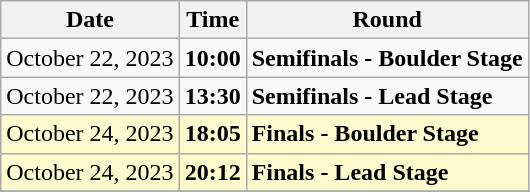<table class="wikitable">
<tr>
<th>Date</th>
<th>Time</th>
<th>Round</th>
</tr>
<tr>
<td>October 22, 2023</td>
<td><strong>10:00</strong></td>
<td><strong>Semifinals - Boulder Stage</strong></td>
</tr>
<tr>
<td>October 22, 2023</td>
<td><strong>13:30</strong></td>
<td><strong>Semifinals - Lead Stage</strong></td>
</tr>
<tr style=background:lemonchiffon>
<td>October 24, 2023</td>
<td><strong>18:05</strong></td>
<td><strong>Finals - Boulder Stage</strong></td>
</tr>
<tr style=background:lemonchiffon>
<td>October 24, 2023</td>
<td><strong>20:12</strong></td>
<td><strong>Finals - Lead Stage</strong></td>
</tr>
<tr>
</tr>
</table>
